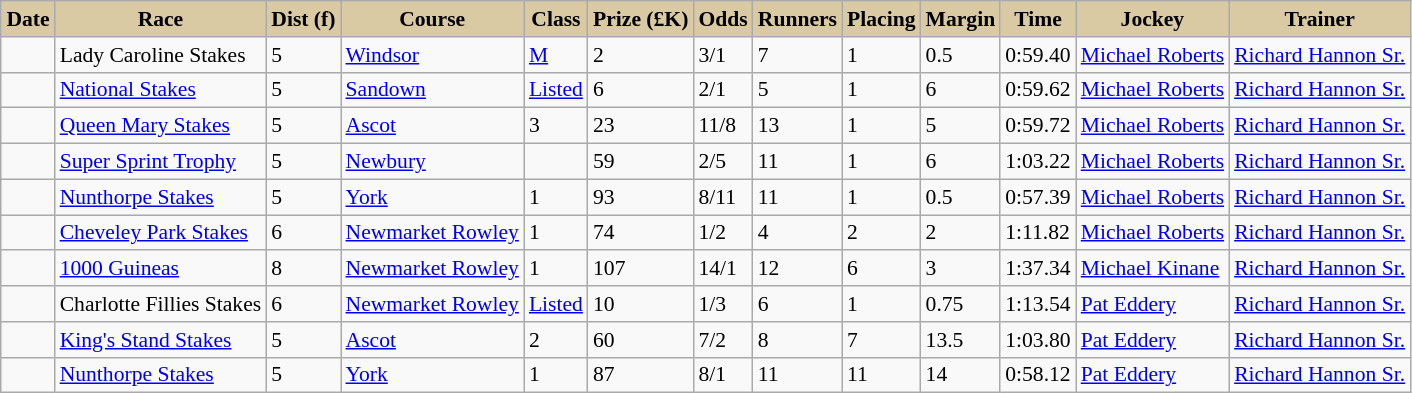<table class = "wikitable sortable" | border="1" cellpadding="1" style="text-align:centre; margin-left:1em; float:centre; border-collapse: collapse; font-size:90%">
<tr style="background:#dacaa4; text-align:center;">
<th style="background:#dacaa4;">Date</th>
<th style="background:#dacaa4;">Race</th>
<th style="background:#dacaa4;">Dist (f)</th>
<th style="background:#dacaa4;">Course</th>
<th style="background:#dacaa4;">Class</th>
<th style="background:#dacaa4;">Prize (£K)</th>
<th style="background:#dacaa4;">Odds</th>
<th style="background:#dacaa4;">Runners</th>
<th style="background:#dacaa4;">Placing</th>
<th style="background:#dacaa4;">Margin</th>
<th style="background:#dacaa4;">Time</th>
<th style="background:#dacaa4;">Jockey</th>
<th style="background:#dacaa4;">Trainer</th>
</tr>
<tr>
<td></td>
<td>Lady Caroline Stakes</td>
<td>5</td>
<td><a href='#'>Windsor</a></td>
<td><a href='#'>M</a></td>
<td>2</td>
<td>3/1</td>
<td>7</td>
<td>1</td>
<td>0.5</td>
<td>0:59.40</td>
<td><a href='#'>Michael Roberts</a></td>
<td><a href='#'>Richard Hannon Sr.</a></td>
</tr>
<tr>
<td></td>
<td><a href='#'>National Stakes</a></td>
<td>5</td>
<td><a href='#'>Sandown</a></td>
<td><a href='#'>Listed</a></td>
<td>6</td>
<td>2/1</td>
<td>5</td>
<td>1</td>
<td>6</td>
<td>0:59.62</td>
<td><a href='#'>Michael Roberts</a></td>
<td><a href='#'>Richard Hannon Sr.</a></td>
</tr>
<tr>
<td></td>
<td><a href='#'>Queen Mary Stakes</a></td>
<td>5</td>
<td><a href='#'>Ascot</a></td>
<td>3</td>
<td>23</td>
<td>11/8</td>
<td>13</td>
<td>1</td>
<td>5</td>
<td>0:59.72</td>
<td><a href='#'>Michael Roberts</a></td>
<td><a href='#'>Richard Hannon Sr.</a></td>
</tr>
<tr>
<td></td>
<td><a href='#'>Super Sprint Trophy</a></td>
<td>5</td>
<td><a href='#'>Newbury</a></td>
<td></td>
<td>59</td>
<td>2/5</td>
<td>11</td>
<td>1</td>
<td>6</td>
<td>1:03.22</td>
<td><a href='#'>Michael Roberts</a></td>
<td><a href='#'>Richard Hannon Sr.</a></td>
</tr>
<tr>
<td></td>
<td><a href='#'>Nunthorpe Stakes</a></td>
<td>5</td>
<td><a href='#'>York</a></td>
<td>1</td>
<td>93</td>
<td>8/11</td>
<td>11</td>
<td>1</td>
<td>0.5</td>
<td>0:57.39</td>
<td><a href='#'>Michael Roberts</a></td>
<td><a href='#'>Richard Hannon Sr.</a></td>
</tr>
<tr>
<td></td>
<td><a href='#'>Cheveley Park Stakes</a></td>
<td>6</td>
<td><a href='#'>Newmarket Rowley</a></td>
<td>1</td>
<td>74</td>
<td>1/2</td>
<td>4</td>
<td>2</td>
<td>2</td>
<td>1:11.82</td>
<td><a href='#'>Michael Roberts</a></td>
<td><a href='#'>Richard Hannon Sr.</a></td>
</tr>
<tr>
<td></td>
<td><a href='#'>1000 Guineas</a></td>
<td>8</td>
<td><a href='#'>Newmarket Rowley</a></td>
<td>1</td>
<td>107</td>
<td>14/1</td>
<td>12</td>
<td>6</td>
<td>3</td>
<td>1:37.34</td>
<td><a href='#'>Michael Kinane</a></td>
<td><a href='#'>Richard Hannon Sr.</a></td>
</tr>
<tr>
<td></td>
<td>Charlotte Fillies Stakes</td>
<td>6</td>
<td><a href='#'>Newmarket Rowley</a></td>
<td><a href='#'>Listed</a></td>
<td>10</td>
<td>1/3</td>
<td>6</td>
<td>1</td>
<td>0.75</td>
<td>1:13.54</td>
<td><a href='#'>Pat Eddery</a></td>
<td><a href='#'>Richard Hannon Sr.</a></td>
</tr>
<tr>
<td></td>
<td><a href='#'>King's Stand Stakes</a></td>
<td>5</td>
<td><a href='#'>Ascot</a></td>
<td>2</td>
<td>60</td>
<td>7/2</td>
<td>8</td>
<td>7</td>
<td>13.5</td>
<td>1:03.80</td>
<td><a href='#'>Pat Eddery</a></td>
<td><a href='#'>Richard Hannon Sr.</a></td>
</tr>
<tr>
<td></td>
<td><a href='#'>Nunthorpe Stakes</a></td>
<td>5</td>
<td><a href='#'>York</a></td>
<td>1</td>
<td>87</td>
<td>8/1</td>
<td>11</td>
<td>11</td>
<td>14</td>
<td>0:58.12</td>
<td><a href='#'>Pat Eddery</a></td>
<td><a href='#'>Richard Hannon Sr.</a></td>
</tr>
</table>
